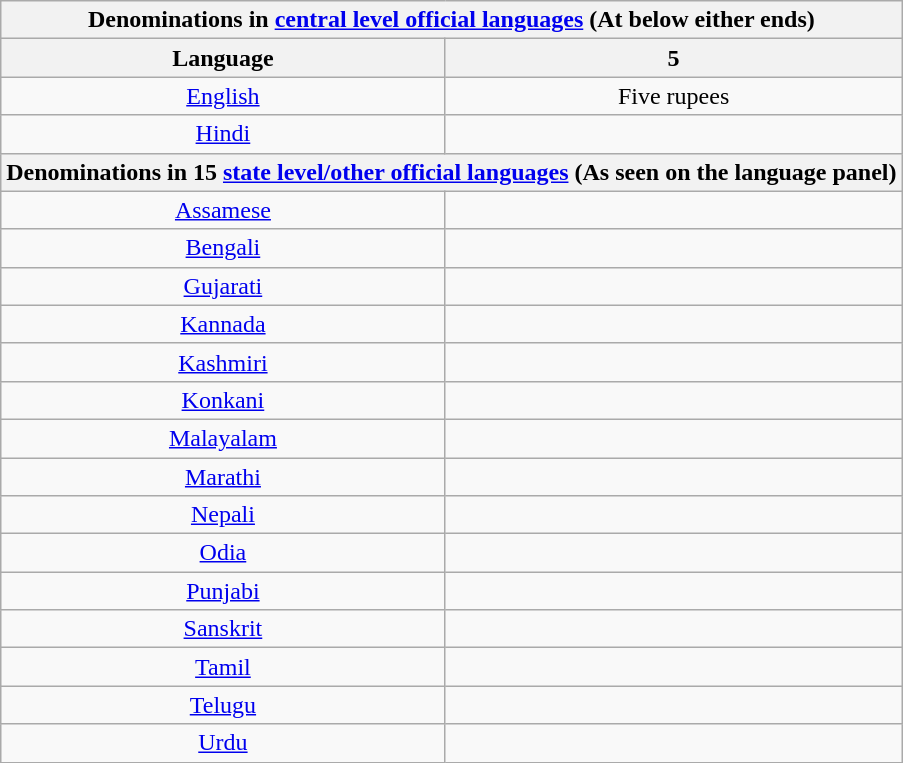<table class="wikitable" style="text-align:center">
<tr>
<th colspan="2">Denominations in <a href='#'>central level official languages</a> (At below either ends)</th>
</tr>
<tr>
<th>Language</th>
<th>5</th>
</tr>
<tr>
<td><a href='#'>English</a></td>
<td>Five rupees</td>
</tr>
<tr>
<td><a href='#'>Hindi</a></td>
<td></td>
</tr>
<tr>
<th colspan="12">Denominations in 15 <a href='#'>state level/other official languages</a> (As seen on the language panel)</th>
</tr>
<tr>
<td><a href='#'>Assamese</a></td>
<td></td>
</tr>
<tr>
<td><a href='#'>Bengali</a></td>
<td></td>
</tr>
<tr>
<td><a href='#'>Gujarati</a></td>
<td></td>
</tr>
<tr>
<td><a href='#'>Kannada</a></td>
<td></td>
</tr>
<tr>
<td><a href='#'>Kashmiri</a></td>
<td></td>
</tr>
<tr>
<td><a href='#'>Konkani</a></td>
<td></td>
</tr>
<tr>
<td><a href='#'>Malayalam</a></td>
<td></td>
</tr>
<tr>
<td><a href='#'>Marathi</a></td>
<td></td>
</tr>
<tr>
<td><a href='#'>Nepali</a></td>
<td></td>
</tr>
<tr>
<td><a href='#'>Odia</a></td>
<td></td>
</tr>
<tr>
<td><a href='#'>Punjabi</a></td>
<td></td>
</tr>
<tr>
<td><a href='#'>Sanskrit</a></td>
<td></td>
</tr>
<tr>
<td><a href='#'>Tamil</a></td>
<td></td>
</tr>
<tr>
<td><a href='#'>Telugu</a></td>
<td></td>
</tr>
<tr>
<td><a href='#'>Urdu</a></td>
<td></td>
</tr>
</table>
